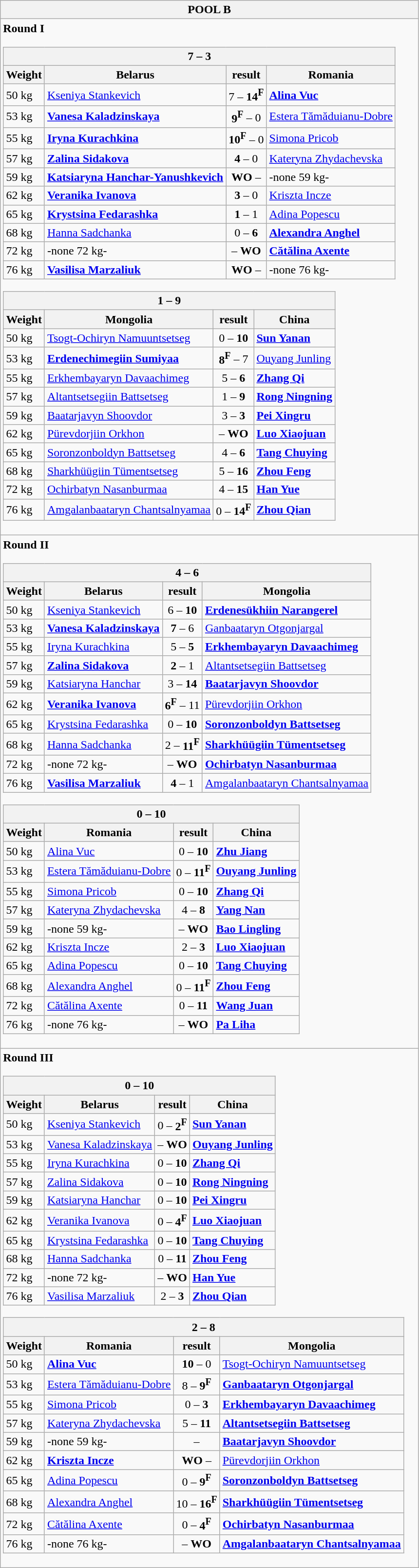<table class="wikitable outercollapse">
<tr>
<th>POOL B</th>
</tr>
<tr>
<td><strong>Round I</strong><br><table class="wikitable collapsible innercollapse">
<tr>
<th colspan=4> 7 – 3 </th>
</tr>
<tr>
<th>Weight</th>
<th>Belarus</th>
<th>result</th>
<th>Romania</th>
</tr>
<tr>
<td>50 kg</td>
<td><a href='#'>Kseniya Stankevich</a></td>
<td align=center>7 – <strong>14<sup>F</sup></strong></td>
<td><strong><a href='#'>Alina Vuc</a></strong></td>
</tr>
<tr>
<td>53 kg</td>
<td><strong><a href='#'>Vanesa Kaladzinskaya</a></strong></td>
<td align=center><strong>9<sup>F</sup></strong> – 0</td>
<td><a href='#'>Estera Tămăduianu-Dobre</a></td>
</tr>
<tr>
<td>55 kg</td>
<td><strong><a href='#'>Iryna Kurachkina</a></strong></td>
<td align=center><strong>10<sup>F</sup></strong> – 0</td>
<td><a href='#'>Simona Pricob</a></td>
</tr>
<tr>
<td>57 kg</td>
<td><strong><a href='#'>Zalina Sidakova</a></strong></td>
<td align=center><strong>4</strong> – 0</td>
<td><a href='#'>Kateryna Zhydachevska</a></td>
</tr>
<tr>
<td>59 kg</td>
<td><strong><a href='#'>Katsiaryna Hanchar-Yanushkevich</a></strong></td>
<td align=center><strong>WO</strong> –</td>
<td>-none 59 kg-</td>
</tr>
<tr>
<td>62 kg</td>
<td><strong><a href='#'>Veranika Ivanova</a></strong></td>
<td align=center><strong>3</strong> – 0</td>
<td><a href='#'>Kriszta Incze</a></td>
</tr>
<tr>
<td>65 kg</td>
<td><strong><a href='#'>Krystsina Fedarashka</a></strong></td>
<td align=center><strong>1</strong> – 1</td>
<td><a href='#'>Adina Popescu</a></td>
</tr>
<tr>
<td>68 kg</td>
<td><a href='#'>Hanna Sadchanka</a></td>
<td align=center>0 – <strong>6</strong></td>
<td><strong><a href='#'>Alexandra Anghel</a></strong></td>
</tr>
<tr>
<td>72 kg</td>
<td>-none 72 kg-</td>
<td align=center>– <strong>WO</strong></td>
<td><strong><a href='#'>Cătălina Axente</a></strong></td>
</tr>
<tr>
<td>76 kg</td>
<td><strong><a href='#'>Vasilisa Marzaliuk</a></strong></td>
<td align=center><strong>WO</strong> –</td>
<td>-none 76 kg-</td>
</tr>
</table>
<table class="wikitable collapsible innercollapse">
<tr>
<th colspan=4> 1 – 9 </th>
</tr>
<tr>
<th>Weight</th>
<th>Mongolia</th>
<th>result</th>
<th>China</th>
</tr>
<tr>
<td>50 kg</td>
<td><a href='#'>Tsogt-Ochiryn Namuuntsetseg</a></td>
<td align=center>0 – <strong>10</strong></td>
<td><strong><a href='#'>Sun Yanan</a></strong></td>
</tr>
<tr>
<td>53 kg</td>
<td><strong><a href='#'>Erdenechimegiin Sumiyaa</a></strong></td>
<td align=center><strong>8<sup>F</sup></strong> – 7</td>
<td><a href='#'>Ouyang Junling</a></td>
</tr>
<tr>
<td>55 kg</td>
<td><a href='#'>Erkhembayaryn Davaachimeg</a></td>
<td align=center>5 – <strong>6</strong></td>
<td><strong><a href='#'>Zhang Qi</a></strong></td>
</tr>
<tr>
<td>57 kg</td>
<td><a href='#'>Altantsetsegiin Battsetseg</a></td>
<td align=center>1 – <strong>9</strong></td>
<td><strong><a href='#'>Rong Ningning</a></strong></td>
</tr>
<tr>
<td>59 kg</td>
<td><a href='#'>Baatarjavyn Shoovdor</a></td>
<td align=center>3 – <strong>3</strong></td>
<td><strong><a href='#'>Pei Xingru</a></strong></td>
</tr>
<tr>
<td>62 kg</td>
<td><a href='#'>Pürevdorjiin Orkhon</a></td>
<td align=center>– <strong>WO</strong></td>
<td><strong><a href='#'>Luo Xiaojuan</a></strong></td>
</tr>
<tr>
<td>65 kg</td>
<td><a href='#'>Soronzonboldyn Battsetseg</a></td>
<td align=center>4 – <strong>6</strong></td>
<td><strong><a href='#'>Tang Chuying</a></strong></td>
</tr>
<tr>
<td>68 kg</td>
<td><a href='#'>Sharkhüügiin Tümentsetseg</a></td>
<td align=center>5 – <strong>16</strong></td>
<td><strong><a href='#'>Zhou Feng</a></strong></td>
</tr>
<tr>
<td>72 kg</td>
<td><a href='#'>Ochirbatyn Nasanburmaa</a></td>
<td align=center>4 – <strong>15</strong></td>
<td><strong><a href='#'>Han Yue</a></strong></td>
</tr>
<tr>
<td>76 kg</td>
<td><a href='#'>Amgalanbaataryn Chantsalnyamaa</a></td>
<td align=center>0 – <strong>14<sup>F</sup></strong></td>
<td><strong><a href='#'>Zhou Qian</a></strong></td>
</tr>
</table>
</td>
</tr>
<tr>
<td><strong>Round II</strong><br><table class="wikitable collapsible innercollapse">
<tr>
<th colspan=4> 4 – 6 </th>
</tr>
<tr>
<th>Weight</th>
<th>Belarus</th>
<th>result</th>
<th>Mongolia</th>
</tr>
<tr>
<td>50 kg</td>
<td><a href='#'>Kseniya Stankevich</a></td>
<td align=center>6 – <strong>10</strong></td>
<td><strong><a href='#'>Erdenesükhiin Narangerel</a></strong></td>
</tr>
<tr>
<td>53 kg</td>
<td><strong><a href='#'>Vanesa Kaladzinskaya</a></strong></td>
<td align=center><strong>7</strong> – 6</td>
<td><a href='#'>Ganbaataryn Otgonjargal</a></td>
</tr>
<tr>
<td>55 kg</td>
<td><a href='#'>Iryna Kurachkina</a></td>
<td align=center>5 – <strong>5</strong></td>
<td><strong><a href='#'>Erkhembayaryn Davaachimeg</a></strong></td>
</tr>
<tr>
<td>57 kg</td>
<td><strong><a href='#'>Zalina Sidakova</a></strong></td>
<td align=center><strong>2</strong> – 1</td>
<td><a href='#'>Altantsetsegiin Battsetseg</a></td>
</tr>
<tr>
<td>59 kg</td>
<td><a href='#'>Katsiaryna Hanchar</a></td>
<td align=center>3 – <strong>14</strong></td>
<td><strong><a href='#'>Baatarjavyn Shoovdor</a></strong></td>
</tr>
<tr>
<td>62 kg</td>
<td><strong><a href='#'>Veranika Ivanova</a></strong></td>
<td align=center><strong>6<sup>F</sup></strong> – 11</td>
<td><a href='#'>Pürevdorjiin Orkhon</a></td>
</tr>
<tr>
<td>65 kg</td>
<td><a href='#'>Krystsina Fedarashka</a></td>
<td align=center>0 – <strong>10</strong></td>
<td><strong><a href='#'>Soronzonboldyn Battsetseg</a></strong></td>
</tr>
<tr>
<td>68 kg</td>
<td><a href='#'>Hanna Sadchanka</a></td>
<td align=center>2 – <strong>11<sup>F</sup></strong></td>
<td><strong><a href='#'>Sharkhüügiin Tümentsetseg</a></strong></td>
</tr>
<tr>
<td>72 kg</td>
<td>-none 72 kg-</td>
<td align=center>– <strong>WO</strong></td>
<td><strong><a href='#'>Ochirbatyn Nasanburmaa</a></strong></td>
</tr>
<tr>
<td>76 kg</td>
<td><strong><a href='#'>Vasilisa Marzaliuk</a></strong></td>
<td align=center><strong>4</strong> – 1</td>
<td><a href='#'>Amgalanbaataryn Chantsalnyamaa</a></td>
</tr>
</table>
<table class="wikitable collapsible innercollapse">
<tr>
<th colspan=4> 0 – 10 </th>
</tr>
<tr>
<th>Weight</th>
<th>Romania</th>
<th>result</th>
<th>China</th>
</tr>
<tr>
<td>50 kg</td>
<td><a href='#'>Alina Vuc</a></td>
<td align=center>0 – <strong>10</strong></td>
<td><strong><a href='#'>Zhu Jiang</a></strong></td>
</tr>
<tr>
<td>53 kg</td>
<td><a href='#'>Estera Tămăduianu-Dobre</a></td>
<td align=center>0 – <strong>11<sup>F</sup></strong></td>
<td><strong><a href='#'>Ouyang Junling</a></strong></td>
</tr>
<tr>
<td>55 kg</td>
<td><a href='#'>Simona Pricob</a></td>
<td align=center>0 – <strong>10</strong></td>
<td><strong><a href='#'>Zhang Qi</a></strong></td>
</tr>
<tr>
<td>57 kg</td>
<td><a href='#'>Kateryna Zhydachevska</a></td>
<td align=center>4 – <strong>8</strong></td>
<td><strong><a href='#'>Yang Nan</a></strong></td>
</tr>
<tr>
<td>59 kg</td>
<td>-none 59 kg-</td>
<td align=center>– <strong>WO</strong></td>
<td><strong><a href='#'>Bao Lingling</a></strong></td>
</tr>
<tr>
<td>62 kg</td>
<td><a href='#'>Kriszta Incze</a></td>
<td align=center>2 – <strong>3</strong></td>
<td><strong><a href='#'>Luo Xiaojuan</a></strong></td>
</tr>
<tr>
<td>65 kg</td>
<td><a href='#'>Adina Popescu</a></td>
<td align=center>0 – <strong>10</strong></td>
<td><strong><a href='#'>Tang Chuying</a></strong></td>
</tr>
<tr>
<td>68 kg</td>
<td><a href='#'>Alexandra Anghel</a></td>
<td align=center>0 – <strong>11<sup>F</sup></strong></td>
<td><strong><a href='#'>Zhou Feng</a></strong></td>
</tr>
<tr>
<td>72 kg</td>
<td><a href='#'>Cătălina Axente</a></td>
<td align=center>0 – <strong>11</strong></td>
<td><strong><a href='#'>Wang Juan</a></strong></td>
</tr>
<tr>
<td>76 kg</td>
<td>-none 76 kg-</td>
<td align=center>– <strong>WO</strong></td>
<td><strong><a href='#'>Pa Liha</a></strong></td>
</tr>
</table>
</td>
</tr>
<tr>
<td><strong>Round III</strong><br><table class="wikitable collapsible innercollapse">
<tr>
<th colspan=4> 0 – 10 </th>
</tr>
<tr>
<th>Weight</th>
<th>Belarus</th>
<th>result</th>
<th>China</th>
</tr>
<tr>
<td>50 kg</td>
<td><a href='#'>Kseniya Stankevich</a></td>
<td align=center>0 – <strong>2<sup>F</sup></strong></td>
<td><strong><a href='#'>Sun Yanan</a></strong></td>
</tr>
<tr>
<td>53 kg</td>
<td><a href='#'>Vanesa Kaladzinskaya</a></td>
<td align=center>– <strong>WO</strong></td>
<td><strong><a href='#'>Ouyang Junling</a></strong></td>
</tr>
<tr>
<td>55 kg</td>
<td><a href='#'>Iryna Kurachkina</a></td>
<td align=center>0 – <strong>10</strong></td>
<td><strong><a href='#'>Zhang Qi</a></strong></td>
</tr>
<tr>
<td>57 kg</td>
<td><a href='#'>Zalina Sidakova</a></td>
<td align=center>0 – <strong>10</strong></td>
<td><strong><a href='#'>Rong Ningning</a></strong></td>
</tr>
<tr>
<td>59 kg</td>
<td><a href='#'>Katsiaryna Hanchar</a></td>
<td align=center>0 – <strong>10</strong></td>
<td><strong><a href='#'>Pei Xingru</a></strong></td>
</tr>
<tr>
<td>62 kg</td>
<td><a href='#'>Veranika Ivanova</a></td>
<td align=center>0 – <strong>4<sup>F</sup></strong></td>
<td><strong><a href='#'>Luo Xiaojuan</a></strong></td>
</tr>
<tr>
<td>65 kg</td>
<td><a href='#'>Krystsina Fedarashka</a></td>
<td align=center>0 – <strong>10</strong></td>
<td><strong><a href='#'>Tang Chuying</a></strong></td>
</tr>
<tr>
<td>68 kg</td>
<td><a href='#'>Hanna Sadchanka</a></td>
<td align=center>0 – <strong>11</strong></td>
<td><strong><a href='#'>Zhou Feng</a></strong></td>
</tr>
<tr>
<td>72 kg</td>
<td>-none 72 kg-</td>
<td align=center>– <strong>WO</strong></td>
<td><strong><a href='#'>Han Yue</a></strong></td>
</tr>
<tr>
<td>76 kg</td>
<td><a href='#'>Vasilisa Marzaliuk</a></td>
<td align=center>2 – <strong>3</strong></td>
<td><strong><a href='#'>Zhou Qian</a></strong></td>
</tr>
</table>
<table class="wikitable collapsible innercollapse">
<tr>
<th colspan=4> 2 – 8 </th>
</tr>
<tr>
<th>Weight</th>
<th>Romania</th>
<th>result</th>
<th>Mongolia</th>
</tr>
<tr>
<td>50 kg</td>
<td><strong><a href='#'>Alina Vuc</a></strong></td>
<td align=center><strong>10</strong> – 0</td>
<td><a href='#'>Tsogt-Ochiryn Namuuntsetseg</a></td>
</tr>
<tr>
<td>53 kg</td>
<td><a href='#'>Estera Tămăduianu-Dobre</a></td>
<td align=center>8 – <strong>9<sup>F</sup></strong></td>
<td><strong><a href='#'>Ganbaataryn Otgonjargal</a></strong></td>
</tr>
<tr>
<td>55 kg</td>
<td><a href='#'>Simona Pricob</a></td>
<td align=center>0 – <strong>3</strong></td>
<td><strong><a href='#'>Erkhembayaryn Davaachimeg</a></strong></td>
</tr>
<tr>
<td>57 kg</td>
<td><a href='#'>Kateryna Zhydachevska</a></td>
<td align=center>5 – <strong>11</strong></td>
<td><strong><a href='#'>Altantsetsegiin Battsetseg</a></strong></td>
</tr>
<tr>
<td>59 kg</td>
<td>-none 59 kg-</td>
<td align=center>–</td>
<td><strong><a href='#'>Baatarjavyn Shoovdor</a></strong></td>
</tr>
<tr>
<td>62 kg</td>
<td><strong><a href='#'>Kriszta Incze</a></strong></td>
<td align=center><strong>WO</strong> –</td>
<td><a href='#'>Pürevdorjiin Orkhon</a></td>
</tr>
<tr>
<td>65 kg</td>
<td><a href='#'>Adina Popescu</a></td>
<td align=center>0 – <strong>9<sup>F</sup></strong></td>
<td><strong><a href='#'>Soronzonboldyn Battsetseg</a></strong></td>
</tr>
<tr>
<td>68 kg</td>
<td><a href='#'>Alexandra Anghel</a></td>
<td align=center>10 – <strong>16<sup>F</sup></strong></td>
<td><strong><a href='#'>Sharkhüügiin Tümentsetseg</a></strong></td>
</tr>
<tr>
<td>72 kg</td>
<td><a href='#'>Cătălina Axente</a></td>
<td align=center>0 – <strong>4<sup>F</sup></strong></td>
<td><strong><a href='#'>Ochirbatyn Nasanburmaa</a></strong></td>
</tr>
<tr>
<td>76 kg</td>
<td>-none 76 kg-</td>
<td align=center>– <strong>WO</strong></td>
<td><strong><a href='#'>Amgalanbaataryn Chantsalnyamaa</a></strong></td>
</tr>
</table>
</td>
</tr>
</table>
